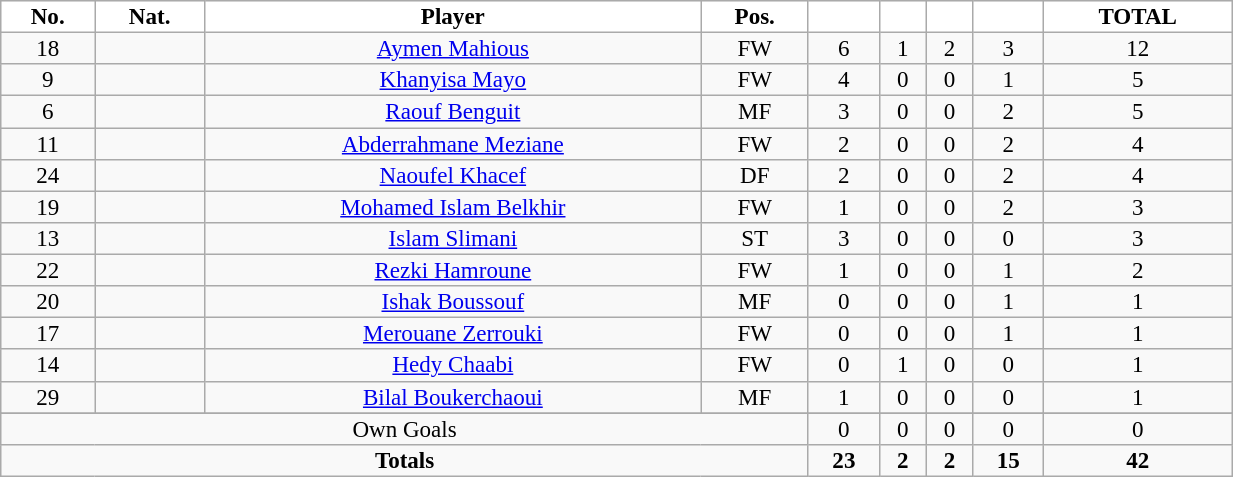<table class="wikitable sortable alternance" style="font-size:96%; text-align:center; line-height:14px; width:65%;">
<tr>
<th style="background:white; color:black; text-align:center;">No.</th>
<th style="background:white; color:black; text-align:center;">Nat.</th>
<th style="background:white; color:black; text-align:center;">Player</th>
<th style="background:white; color:black; text-align:center;">Pos.</th>
<th style="background:white; color:black; text-align:center;"></th>
<th style="background:white; color:black; text-align:center;"></th>
<th style="background:white; color:black; text-align:center;"></th>
<th style="background:white; color:black; text-align:center;"></th>
<th style="background:white; color:black; text-align:center;">TOTAL</th>
</tr>
<tr>
<td>18</td>
<td></td>
<td><a href='#'>Aymen Mahious</a></td>
<td>FW</td>
<td>6</td>
<td>1</td>
<td>2</td>
<td>3</td>
<td>12</td>
</tr>
<tr>
<td>9</td>
<td></td>
<td><a href='#'>Khanyisa Mayo</a></td>
<td>FW</td>
<td>4</td>
<td>0</td>
<td>0</td>
<td>1</td>
<td>5</td>
</tr>
<tr>
<td>6</td>
<td></td>
<td><a href='#'>Raouf Benguit</a></td>
<td>MF</td>
<td>3</td>
<td>0</td>
<td>0</td>
<td>2</td>
<td>5</td>
</tr>
<tr>
<td>11</td>
<td></td>
<td><a href='#'>Abderrahmane Meziane</a></td>
<td>FW</td>
<td>2</td>
<td>0</td>
<td>0</td>
<td>2</td>
<td>4</td>
</tr>
<tr>
<td>24</td>
<td></td>
<td><a href='#'>Naoufel Khacef</a></td>
<td>DF</td>
<td>2</td>
<td>0</td>
<td>0</td>
<td>2</td>
<td>4</td>
</tr>
<tr>
<td>19</td>
<td></td>
<td><a href='#'>Mohamed Islam Belkhir</a></td>
<td>FW</td>
<td>1</td>
<td>0</td>
<td>0</td>
<td>2</td>
<td>3</td>
</tr>
<tr>
<td>13</td>
<td></td>
<td><a href='#'>Islam Slimani</a></td>
<td>ST</td>
<td>3</td>
<td>0</td>
<td>0</td>
<td>0</td>
<td>3</td>
</tr>
<tr>
<td>22</td>
<td></td>
<td><a href='#'>Rezki Hamroune</a></td>
<td>FW</td>
<td>1</td>
<td>0</td>
<td>0</td>
<td>1</td>
<td>2</td>
</tr>
<tr>
<td>20</td>
<td></td>
<td><a href='#'>Ishak Boussouf</a></td>
<td>MF</td>
<td>0</td>
<td>0</td>
<td>0</td>
<td>1</td>
<td>1</td>
</tr>
<tr>
<td>17</td>
<td></td>
<td><a href='#'>Merouane Zerrouki</a></td>
<td>FW</td>
<td>0</td>
<td>0</td>
<td>0</td>
<td>1</td>
<td>1</td>
</tr>
<tr>
<td>14</td>
<td></td>
<td><a href='#'>Hedy Chaabi</a></td>
<td>FW</td>
<td>0</td>
<td>1</td>
<td>0</td>
<td>0</td>
<td>1</td>
</tr>
<tr>
<td>29</td>
<td></td>
<td><a href='#'>Bilal Boukerchaoui</a></td>
<td>MF</td>
<td>1</td>
<td>0</td>
<td>0</td>
<td>0</td>
<td>1</td>
</tr>
<tr>
</tr>
<tr class="sortbottom">
<td colspan="4">Own Goals</td>
<td>0</td>
<td>0</td>
<td>0</td>
<td>0</td>
<td>0</td>
</tr>
<tr class="sortbottom">
<td colspan="4"><strong>Totals</strong></td>
<td><strong>23</strong></td>
<td><strong>2</strong></td>
<td><strong>2</strong></td>
<td><strong>15</strong></td>
<td><strong>42</strong></td>
</tr>
</table>
